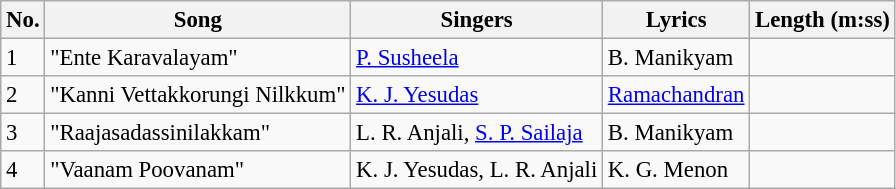<table class="wikitable" style="font-size:95%;">
<tr>
<th>No.</th>
<th>Song</th>
<th>Singers</th>
<th>Lyrics</th>
<th>Length (m:ss)</th>
</tr>
<tr>
<td>1</td>
<td>"Ente Karavalayam"</td>
<td><a href='#'>P. Susheela</a></td>
<td>B. Manikyam</td>
<td></td>
</tr>
<tr>
<td>2</td>
<td>"Kanni Vettakkorungi Nilkkum"</td>
<td><a href='#'>K. J. Yesudas</a></td>
<td><a href='#'>Ramachandran</a></td>
<td></td>
</tr>
<tr>
<td>3</td>
<td>"Raajasadassinilakkam"</td>
<td>L. R. Anjali, <a href='#'>S. P. Sailaja</a></td>
<td>B. Manikyam</td>
<td></td>
</tr>
<tr>
<td>4</td>
<td>"Vaanam Poovanam"</td>
<td>K. J. Yesudas, L. R. Anjali</td>
<td>K. G. Menon</td>
<td></td>
</tr>
</table>
